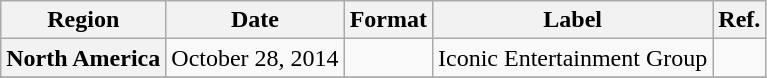<table class="wikitable plainrowheaders">
<tr>
<th scope="col">Region</th>
<th scope="col">Date</th>
<th scope="col">Format</th>
<th scope="col">Label</th>
<th scope="col">Ref.</th>
</tr>
<tr>
<th scope="row">North America</th>
<td>October 28, 2014</td>
<td></td>
<td>Iconic Entertainment Group</td>
<td></td>
</tr>
<tr>
</tr>
</table>
